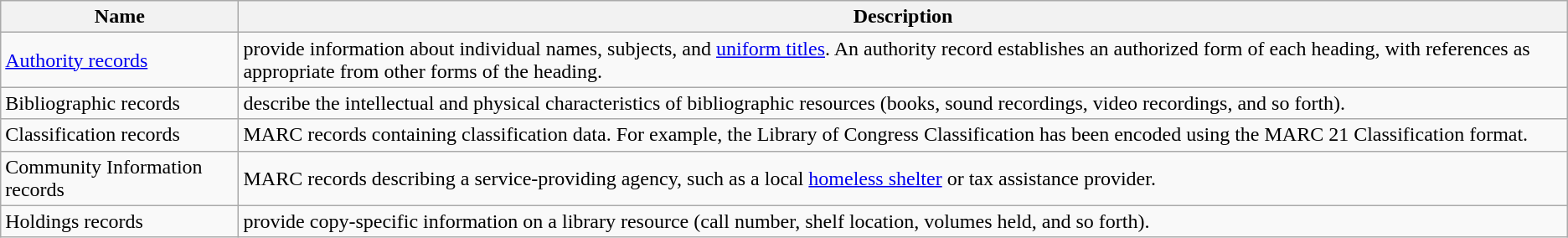<table class="wikitable">
<tr>
<th>Name</th>
<th>Description</th>
</tr>
<tr>
<td><a href='#'>Authority records</a></td>
<td>provide information about individual names, subjects, and <a href='#'>uniform titles</a>. An authority record establishes an authorized form of each heading, with references as appropriate from other forms of the heading.</td>
</tr>
<tr>
<td>Bibliographic records</td>
<td>describe the intellectual and physical characteristics of bibliographic resources (books, sound recordings, video recordings, and so forth).</td>
</tr>
<tr>
<td>Classification records</td>
<td>MARC records containing classification data. For example, the Library of Congress Classification has been encoded using the MARC 21 Classification format.</td>
</tr>
<tr>
<td>Community Information records</td>
<td>MARC records describing a service-providing agency, such as a local <a href='#'>homeless shelter</a> or tax assistance provider.</td>
</tr>
<tr>
<td>Holdings records</td>
<td>provide copy-specific information on a library resource (call number, shelf location, volumes held, and so forth).</td>
</tr>
</table>
